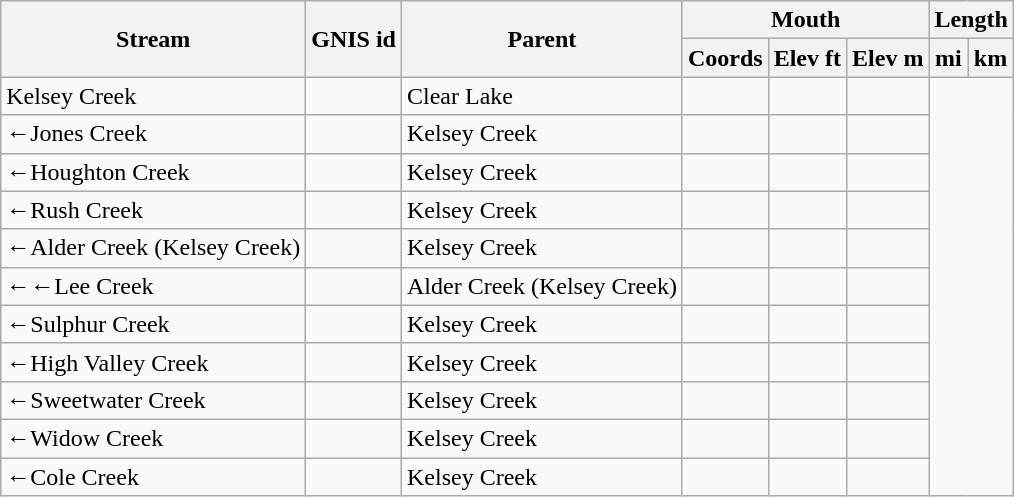<table class="wikitable sortable">
<tr>
<th rowspan=2>Stream</th>
<th rowspan=2>GNIS id</th>
<th rowspan=2>Parent</th>
<th colspan=3>Mouth</th>
<th colspan=2>Length</th>
</tr>
<tr>
<th>Coords</th>
<th>Elev ft</th>
<th>Elev m</th>
<th>mi</th>
<th>km</th>
</tr>
<tr>
<td> Kelsey Creek</td>
<td></td>
<td>Clear Lake</td>
<td></td>
<td></td>
<td></td>
</tr>
<tr>
<td> ←Jones Creek</td>
<td></td>
<td>Kelsey Creek</td>
<td></td>
<td></td>
<td></td>
</tr>
<tr>
<td> ←Houghton Creek</td>
<td></td>
<td>Kelsey Creek</td>
<td></td>
<td></td>
<td></td>
</tr>
<tr>
<td> ←Rush Creek</td>
<td></td>
<td>Kelsey Creek</td>
<td></td>
<td></td>
<td></td>
</tr>
<tr>
<td> ←Alder Creek (Kelsey Creek)</td>
<td></td>
<td>Kelsey Creek</td>
<td></td>
<td></td>
<td></td>
</tr>
<tr>
<td> ←←Lee Creek</td>
<td></td>
<td>Alder Creek (Kelsey Creek)</td>
<td></td>
<td></td>
<td></td>
</tr>
<tr>
<td> ←Sulphur Creek</td>
<td></td>
<td>Kelsey Creek</td>
<td></td>
<td></td>
<td></td>
</tr>
<tr>
<td> ←High Valley Creek</td>
<td></td>
<td>Kelsey Creek</td>
<td></td>
<td></td>
<td></td>
</tr>
<tr>
<td> ←Sweetwater Creek</td>
<td></td>
<td>Kelsey Creek</td>
<td></td>
<td></td>
<td></td>
</tr>
<tr>
<td> ←Widow Creek</td>
<td></td>
<td>Kelsey Creek</td>
<td></td>
<td></td>
<td></td>
</tr>
<tr>
<td> ←Cole Creek</td>
<td></td>
<td>Kelsey Creek</td>
<td></td>
<td></td>
<td></td>
</tr>
</table>
